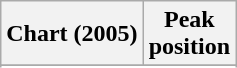<table class="wikitable sortable plainrowheaders" style="text-align:center">
<tr>
<th scope="col">Chart (2005)</th>
<th scope="col">Peak<br>position</th>
</tr>
<tr>
</tr>
<tr>
</tr>
<tr>
</tr>
<tr>
</tr>
<tr>
</tr>
</table>
